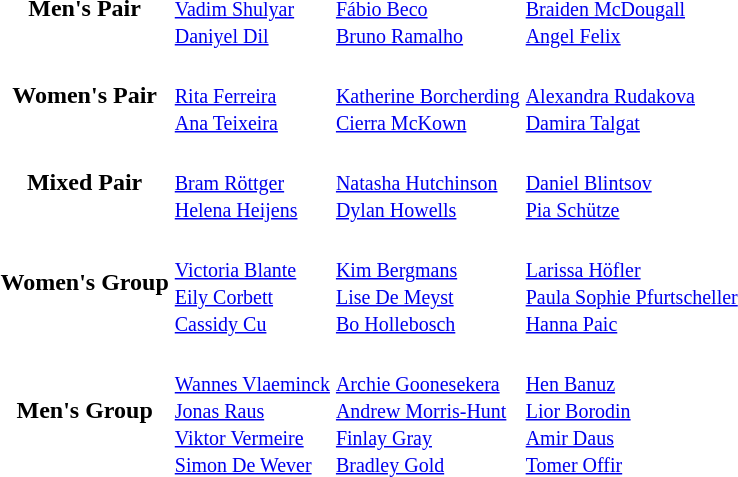<table>
<tr>
<th scope=row>Men's Pair </th>
<td><br><small><a href='#'>Vadim Shulyar</a><br><a href='#'>Daniyel Dil</a></small></td>
<td><br><small><a href='#'>Fábio Beco</a><br><a href='#'>Bruno Ramalho</a></small></td>
<td><br><small><a href='#'>Braiden McDougall</a><br><a href='#'>Angel Felix</a></small></td>
</tr>
<tr>
<th scope=row>Women's Pair </th>
<td><br><small><a href='#'>Rita Ferreira</a><br><a href='#'>Ana Teixeira</a></small></td>
<td><br><small><a href='#'>Katherine Borcherding</a><br><a href='#'>Cierra McKown</a></small></td>
<td><br><small><a href='#'>Alexandra Rudakova</a><br><a href='#'>Damira Talgat</a></small></td>
</tr>
<tr>
<th scope=row>Mixed Pair</th>
<td><br><small><a href='#'>Bram Röttger</a><br><a href='#'>Helena Heijens</a></small></td>
<td><br><small><a href='#'>Natasha Hutchinson</a><br><a href='#'>Dylan Howells</a></small></td>
<td><br><small><a href='#'>Daniel Blintsov</a><br><a href='#'>Pia Schütze</a></small></td>
</tr>
<tr>
<th scope=row>Women's Group</th>
<td><br><small><a href='#'>Victoria Blante</a><br><a href='#'>Eily Corbett</a><br><a href='#'>Cassidy Cu</a></small></td>
<td><br><small><a href='#'>Kim Bergmans</a><br><a href='#'>Lise De Meyst</a><br><a href='#'>Bo Hollebosch</a></small></td>
<td><br><small><a href='#'>Larissa Höfler</a><br><a href='#'>Paula Sophie Pfurtscheller</a><br><a href='#'>Hanna Paic</a></small></td>
</tr>
<tr>
<th scope=row>Men's Group</th>
<td><br><small><a href='#'>Wannes Vlaeminck</a><br><a href='#'>Jonas Raus</a><br><a href='#'>Viktor Vermeire</a><br><a href='#'>Simon De Wever</a></small></td>
<td><br><small><a href='#'>Archie Goonesekera</a><br><a href='#'>Andrew Morris-Hunt</a><br><a href='#'>Finlay Gray</a><br><a href='#'>Bradley Gold</a></small></td>
<td><br><small><a href='#'>Hen Banuz</a><br><a href='#'>Lior Borodin</a><br><a href='#'>Amir Daus</a><br><a href='#'>Tomer Offir</a></small></td>
</tr>
</table>
